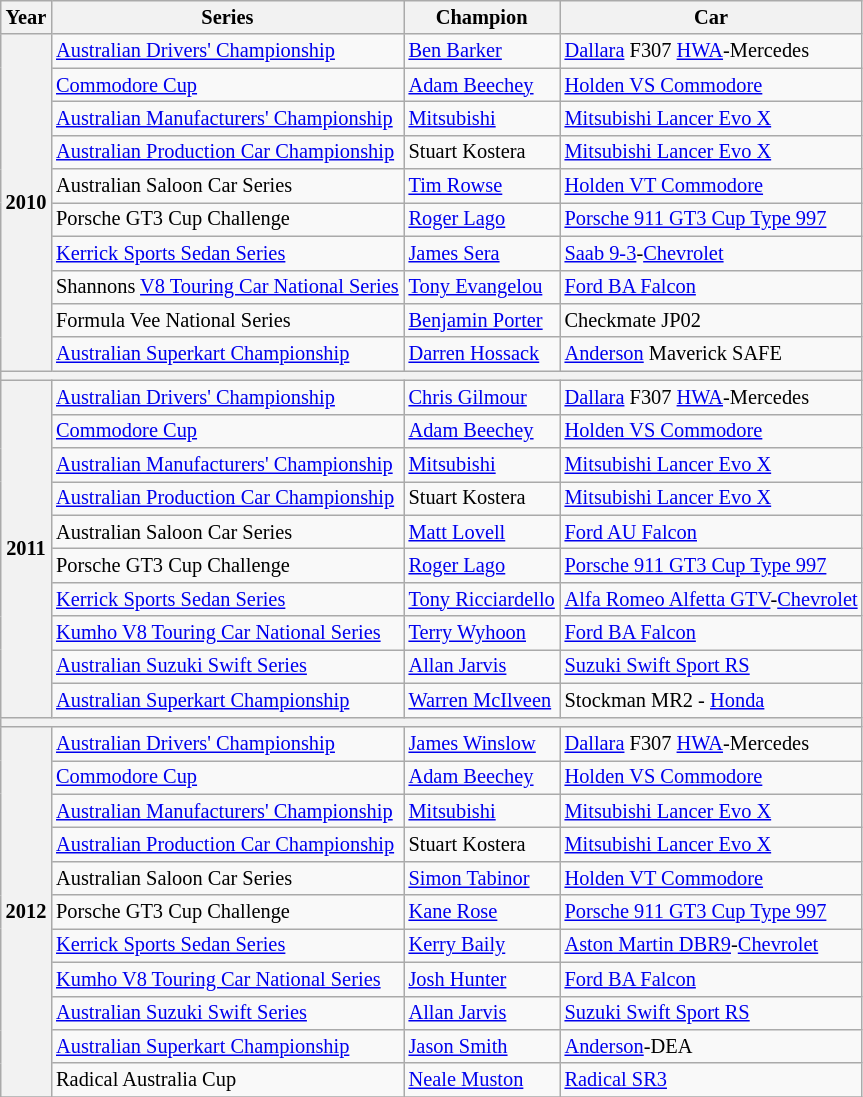<table class="wikitable" style="font-size: 85%">
<tr>
<th>Year</th>
<th>Series</th>
<th>Champion</th>
<th>Car</th>
</tr>
<tr>
<th rowspan=10>2010</th>
<td><a href='#'>Australian Drivers' Championship</a></td>
<td><a href='#'>Ben Barker</a></td>
<td><a href='#'>Dallara</a> F307 <a href='#'>HWA</a>-Mercedes</td>
</tr>
<tr>
<td><a href='#'>Commodore Cup</a></td>
<td><a href='#'>Adam Beechey</a></td>
<td><a href='#'>Holden VS Commodore</a></td>
</tr>
<tr>
<td><a href='#'>Australian Manufacturers' Championship</a></td>
<td><a href='#'>Mitsubishi</a></td>
<td><a href='#'>Mitsubishi Lancer Evo X</a></td>
</tr>
<tr>
<td><a href='#'>Australian Production Car Championship</a></td>
<td>Stuart Kostera</td>
<td><a href='#'>Mitsubishi Lancer Evo X</a></td>
</tr>
<tr>
<td>Australian Saloon Car Series</td>
<td><a href='#'>Tim Rowse</a></td>
<td><a href='#'>Holden VT Commodore</a></td>
</tr>
<tr>
<td>Porsche GT3 Cup Challenge</td>
<td><a href='#'>Roger Lago</a></td>
<td><a href='#'>Porsche 911 GT3 Cup Type 997</a></td>
</tr>
<tr>
<td><a href='#'>Kerrick Sports Sedan Series</a></td>
<td><a href='#'>James Sera</a></td>
<td><a href='#'>Saab 9-3</a>-<a href='#'>Chevrolet</a></td>
</tr>
<tr>
<td>Shannons <a href='#'>V8 Touring Car National Series</a></td>
<td><a href='#'>Tony Evangelou</a></td>
<td><a href='#'>Ford BA Falcon</a></td>
</tr>
<tr>
<td>Formula Vee National Series</td>
<td><a href='#'>Benjamin Porter</a></td>
<td>Checkmate JP02</td>
</tr>
<tr>
<td><a href='#'>Australian Superkart Championship</a></td>
<td><a href='#'>Darren Hossack</a></td>
<td><a href='#'>Anderson</a> Maverick SAFE</td>
</tr>
<tr>
<th colspan=4></th>
</tr>
<tr>
<th rowspan=10>2011</th>
<td><a href='#'>Australian Drivers' Championship</a></td>
<td><a href='#'>Chris Gilmour</a></td>
<td><a href='#'>Dallara</a> F307 <a href='#'>HWA</a>-Mercedes</td>
</tr>
<tr>
<td><a href='#'>Commodore Cup</a></td>
<td><a href='#'>Adam Beechey</a></td>
<td><a href='#'>Holden VS Commodore</a></td>
</tr>
<tr>
<td><a href='#'>Australian Manufacturers' Championship</a></td>
<td><a href='#'>Mitsubishi</a></td>
<td><a href='#'>Mitsubishi Lancer Evo X</a></td>
</tr>
<tr>
<td><a href='#'>Australian Production Car Championship</a></td>
<td>Stuart Kostera</td>
<td><a href='#'>Mitsubishi Lancer Evo X</a></td>
</tr>
<tr>
<td>Australian Saloon Car Series</td>
<td><a href='#'>Matt Lovell</a></td>
<td><a href='#'>Ford AU Falcon</a></td>
</tr>
<tr>
<td>Porsche GT3 Cup Challenge</td>
<td><a href='#'>Roger Lago</a></td>
<td><a href='#'>Porsche 911 GT3 Cup Type 997</a></td>
</tr>
<tr>
<td><a href='#'>Kerrick Sports Sedan Series</a></td>
<td><a href='#'>Tony Ricciardello</a></td>
<td><a href='#'>Alfa Romeo Alfetta GTV</a>-<a href='#'>Chevrolet</a></td>
</tr>
<tr>
<td><a href='#'>Kumho V8 Touring Car National Series</a></td>
<td><a href='#'>Terry Wyhoon</a></td>
<td><a href='#'>Ford BA Falcon</a></td>
</tr>
<tr>
<td><a href='#'>Australian Suzuki Swift Series</a></td>
<td><a href='#'>Allan Jarvis</a></td>
<td><a href='#'>Suzuki Swift Sport RS</a></td>
</tr>
<tr>
<td><a href='#'>Australian Superkart Championship</a></td>
<td><a href='#'>Warren McIlveen</a></td>
<td>Stockman MR2 - <a href='#'>Honda</a></td>
</tr>
<tr>
<th colspan=4></th>
</tr>
<tr>
<th rowspan=11>2012</th>
<td><a href='#'>Australian Drivers' Championship</a></td>
<td><a href='#'>James Winslow</a></td>
<td><a href='#'>Dallara</a> F307 <a href='#'>HWA</a>-Mercedes</td>
</tr>
<tr>
<td><a href='#'>Commodore Cup</a></td>
<td><a href='#'>Adam Beechey</a></td>
<td><a href='#'>Holden VS Commodore</a></td>
</tr>
<tr>
<td><a href='#'>Australian Manufacturers' Championship</a></td>
<td><a href='#'>Mitsubishi</a></td>
<td><a href='#'>Mitsubishi Lancer Evo X</a></td>
</tr>
<tr>
<td><a href='#'>Australian Production Car Championship</a></td>
<td>Stuart Kostera</td>
<td><a href='#'>Mitsubishi Lancer Evo X</a></td>
</tr>
<tr>
<td>Australian Saloon Car Series</td>
<td><a href='#'>Simon Tabinor</a></td>
<td><a href='#'>Holden VT Commodore</a></td>
</tr>
<tr>
<td>Porsche GT3 Cup Challenge</td>
<td><a href='#'>Kane Rose</a></td>
<td><a href='#'>Porsche 911 GT3 Cup Type 997</a></td>
</tr>
<tr>
<td><a href='#'>Kerrick Sports Sedan Series</a></td>
<td><a href='#'>Kerry Baily</a></td>
<td><a href='#'>Aston Martin DBR9</a>-<a href='#'>Chevrolet</a></td>
</tr>
<tr>
<td><a href='#'>Kumho V8 Touring Car National Series</a></td>
<td><a href='#'>Josh Hunter</a></td>
<td><a href='#'>Ford BA Falcon</a></td>
</tr>
<tr>
<td><a href='#'>Australian Suzuki Swift Series</a></td>
<td><a href='#'>Allan Jarvis</a></td>
<td><a href='#'>Suzuki Swift Sport RS</a></td>
</tr>
<tr>
<td><a href='#'>Australian Superkart Championship</a></td>
<td><a href='#'>Jason Smith</a></td>
<td><a href='#'>Anderson</a>-DEA</td>
</tr>
<tr>
<td>Radical Australia Cup</td>
<td><a href='#'>Neale Muston</a></td>
<td><a href='#'>Radical SR3</a></td>
</tr>
<tr>
</tr>
</table>
